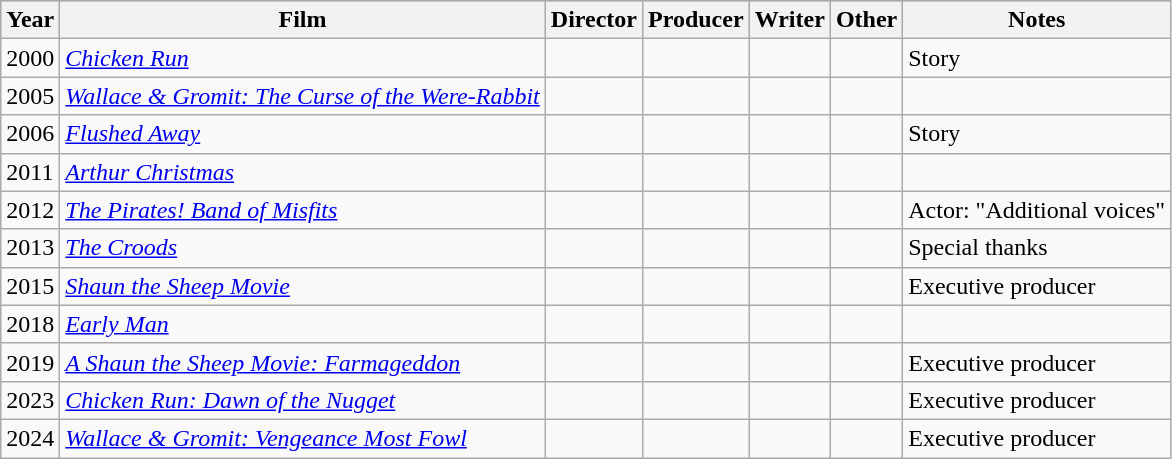<table class="wikitable">
<tr style="background:#b0c4de; text-align:center;">
<th>Year</th>
<th>Film</th>
<th>Director</th>
<th>Producer</th>
<th>Writer</th>
<th>Other</th>
<th>Notes</th>
</tr>
<tr>
<td>2000</td>
<td><em><a href='#'>Chicken Run</a></em></td>
<td></td>
<td></td>
<td></td>
<td></td>
<td>Story</td>
</tr>
<tr>
<td>2005</td>
<td><em><a href='#'>Wallace & Gromit: The Curse of the Were-Rabbit</a></em></td>
<td></td>
<td></td>
<td></td>
<td></td>
<td></td>
</tr>
<tr>
<td>2006</td>
<td><em><a href='#'>Flushed Away</a></em></td>
<td></td>
<td></td>
<td></td>
<td></td>
<td>Story</td>
</tr>
<tr>
<td>2011</td>
<td><em><a href='#'>Arthur Christmas</a></em></td>
<td></td>
<td></td>
<td></td>
<td></td>
<td></td>
</tr>
<tr>
<td>2012</td>
<td><em><a href='#'>The Pirates! Band of Misfits</a></em></td>
<td></td>
<td></td>
<td></td>
<td></td>
<td>Actor: "Additional voices"</td>
</tr>
<tr>
<td>2013</td>
<td><em><a href='#'>The Croods</a></em></td>
<td></td>
<td></td>
<td></td>
<td></td>
<td>Special thanks</td>
</tr>
<tr>
<td>2015</td>
<td><em><a href='#'>Shaun the Sheep Movie</a></em></td>
<td></td>
<td></td>
<td></td>
<td></td>
<td>Executive producer</td>
</tr>
<tr>
<td>2018</td>
<td><em><a href='#'>Early Man</a></em></td>
<td></td>
<td></td>
<td></td>
<td></td>
<td></td>
</tr>
<tr>
<td>2019</td>
<td><em><a href='#'>A Shaun the Sheep Movie: Farmageddon</a></em></td>
<td></td>
<td></td>
<td></td>
<td></td>
<td>Executive producer</td>
</tr>
<tr>
<td>2023</td>
<td><em><a href='#'>Chicken Run: Dawn of the Nugget</a></em></td>
<td></td>
<td></td>
<td></td>
<td></td>
<td>Executive producer</td>
</tr>
<tr>
<td>2024</td>
<td><em><a href='#'>Wallace & Gromit: Vengeance Most Fowl</a></em></td>
<td></td>
<td></td>
<td></td>
<td></td>
<td>Executive producer</td>
</tr>
</table>
